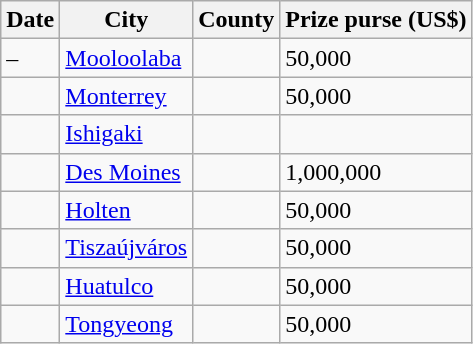<table class="wikitable sortable">
<tr>
<th>Date</th>
<th>City</th>
<th>County</th>
<th>Prize purse (US$)</th>
</tr>
<tr>
<td>–</td>
<td><a href='#'>Mooloolaba</a></td>
<td></td>
<td>50,000</td>
</tr>
<tr>
<td></td>
<td><a href='#'>Monterrey</a></td>
<td></td>
<td>50,000</td>
</tr>
<tr>
<td></td>
<td><a href='#'>Ishigaki</a></td>
<td></td>
<td></td>
</tr>
<tr>
<td></td>
<td><a href='#'>Des Moines</a></td>
<td></td>
<td>1,000,000</td>
</tr>
<tr>
<td></td>
<td><a href='#'>Holten</a></td>
<td></td>
<td>50,000</td>
</tr>
<tr>
<td></td>
<td><a href='#'>Tiszaújváros</a></td>
<td></td>
<td>50,000</td>
</tr>
<tr>
<td></td>
<td><a href='#'>Huatulco</a></td>
<td></td>
<td>50,000</td>
</tr>
<tr>
<td></td>
<td><a href='#'>Tongyeong</a></td>
<td></td>
<td>50,000</td>
</tr>
</table>
